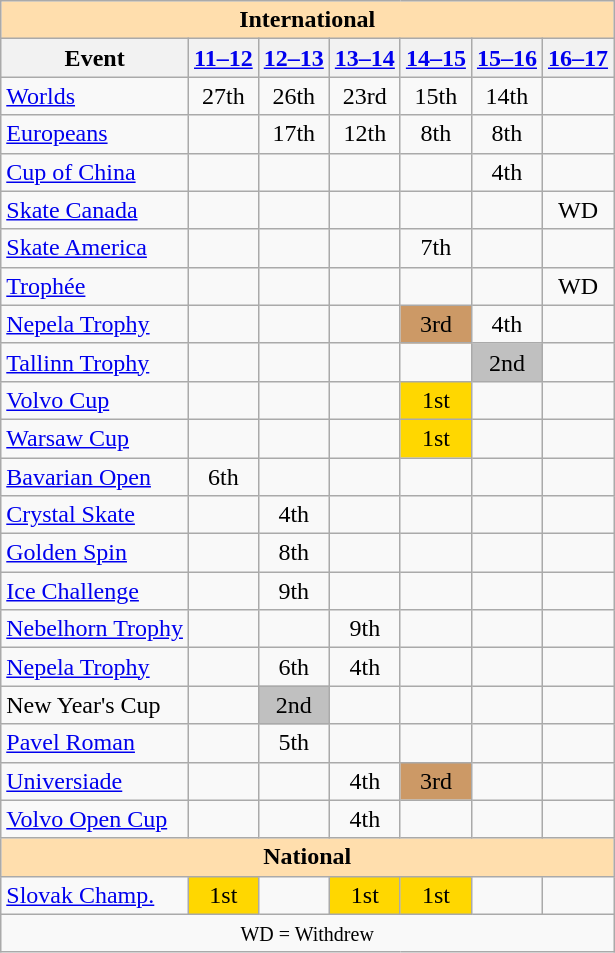<table class="wikitable" style="text-align:center">
<tr>
<th style="background-color: #ffdead; " colspan=7 align=center>International</th>
</tr>
<tr>
<th>Event</th>
<th><a href='#'>11–12</a></th>
<th><a href='#'>12–13</a></th>
<th><a href='#'>13–14</a></th>
<th><a href='#'>14–15</a></th>
<th><a href='#'>15–16</a></th>
<th><a href='#'>16–17</a></th>
</tr>
<tr>
<td align=left><a href='#'>Worlds</a></td>
<td>27th</td>
<td>26th</td>
<td>23rd</td>
<td>15th</td>
<td>14th</td>
<td></td>
</tr>
<tr>
<td align=left><a href='#'>Europeans</a></td>
<td></td>
<td>17th</td>
<td>12th</td>
<td>8th</td>
<td>8th</td>
<td></td>
</tr>
<tr>
<td align=left> <a href='#'>Cup of China</a></td>
<td></td>
<td></td>
<td></td>
<td></td>
<td>4th</td>
<td></td>
</tr>
<tr>
<td align=left> <a href='#'>Skate Canada</a></td>
<td></td>
<td></td>
<td></td>
<td></td>
<td></td>
<td>WD</td>
</tr>
<tr>
<td align=left> <a href='#'>Skate America</a></td>
<td></td>
<td></td>
<td></td>
<td>7th</td>
<td></td>
<td></td>
</tr>
<tr>
<td align=left> <a href='#'>Trophée</a></td>
<td></td>
<td></td>
<td></td>
<td></td>
<td></td>
<td>WD</td>
</tr>
<tr>
<td align=left> <a href='#'>Nepela Trophy</a></td>
<td></td>
<td></td>
<td></td>
<td bgcolor=cc9966>3rd</td>
<td>4th</td>
<td></td>
</tr>
<tr>
<td align=left> <a href='#'>Tallinn Trophy</a></td>
<td></td>
<td></td>
<td></td>
<td></td>
<td bgcolor=silver>2nd</td>
<td></td>
</tr>
<tr>
<td align=left> <a href='#'>Volvo Cup</a></td>
<td></td>
<td></td>
<td></td>
<td bgcolor=gold>1st</td>
<td></td>
<td></td>
</tr>
<tr>
<td align=left> <a href='#'>Warsaw Cup</a></td>
<td></td>
<td></td>
<td></td>
<td bgcolor=gold>1st</td>
<td></td>
<td></td>
</tr>
<tr>
<td align=left><a href='#'>Bavarian Open</a></td>
<td>6th</td>
<td></td>
<td></td>
<td></td>
<td></td>
<td></td>
</tr>
<tr>
<td align=left><a href='#'>Crystal Skate</a></td>
<td></td>
<td>4th</td>
<td></td>
<td></td>
<td></td>
<td></td>
</tr>
<tr>
<td align=left><a href='#'>Golden Spin</a></td>
<td></td>
<td>8th</td>
<td></td>
<td></td>
<td></td>
<td></td>
</tr>
<tr>
<td align=left><a href='#'>Ice Challenge</a></td>
<td></td>
<td>9th</td>
<td></td>
<td></td>
<td></td>
<td></td>
</tr>
<tr>
<td align=left><a href='#'>Nebelhorn Trophy</a></td>
<td></td>
<td></td>
<td>9th</td>
<td></td>
<td></td>
<td></td>
</tr>
<tr>
<td align=left><a href='#'>Nepela Trophy</a></td>
<td></td>
<td>6th</td>
<td>4th</td>
<td></td>
<td></td>
<td></td>
</tr>
<tr>
<td align=left>New Year's Cup</td>
<td></td>
<td bgcolor=silver>2nd</td>
<td></td>
<td></td>
<td></td>
<td></td>
</tr>
<tr>
<td align=left><a href='#'>Pavel Roman</a></td>
<td></td>
<td>5th</td>
<td></td>
<td></td>
<td></td>
<td></td>
</tr>
<tr>
<td align=left><a href='#'>Universiade</a></td>
<td></td>
<td></td>
<td>4th</td>
<td bgcolor=cc9966>3rd</td>
<td></td>
<td></td>
</tr>
<tr>
<td align=left><a href='#'>Volvo Open Cup</a></td>
<td></td>
<td></td>
<td>4th</td>
<td></td>
<td></td>
<td></td>
</tr>
<tr>
<th style="background-color: #ffdead; " colspan=7 align=center>National</th>
</tr>
<tr>
<td align=left><a href='#'>Slovak Champ.</a></td>
<td bgcolor=gold>1st</td>
<td></td>
<td bgcolor=gold>1st</td>
<td bgcolor=gold>1st</td>
<td></td>
<td></td>
</tr>
<tr>
<td colspan=7 align=center><small> WD = Withdrew </small></td>
</tr>
</table>
